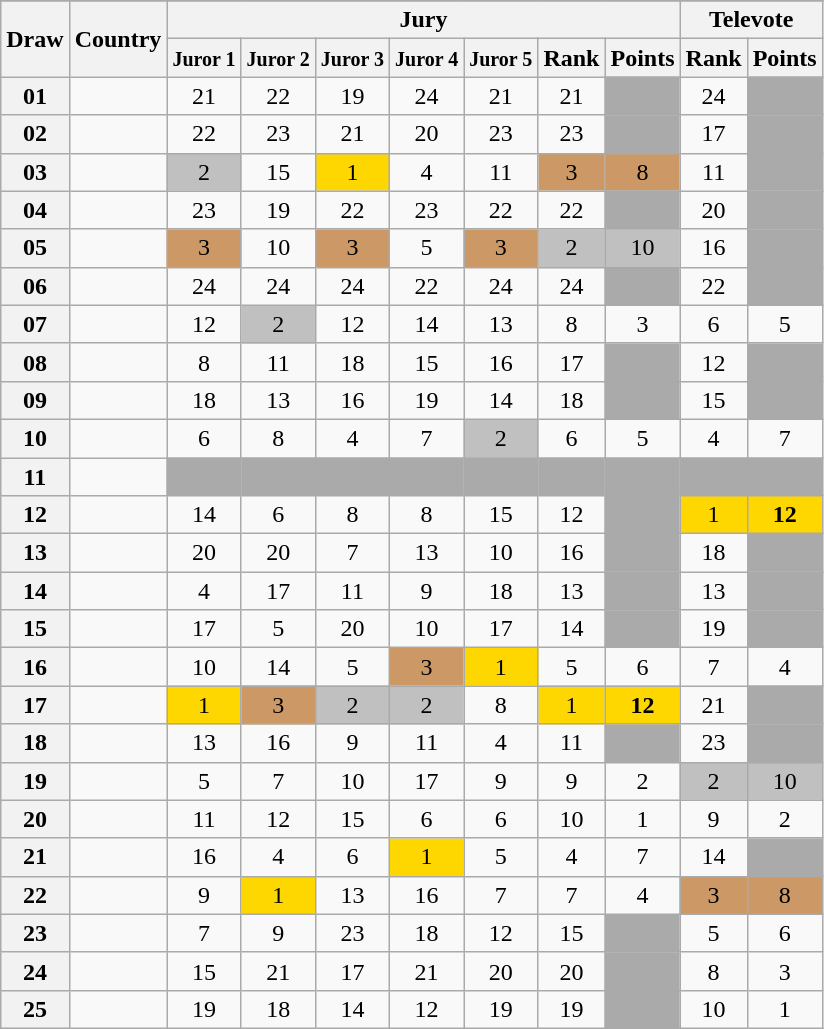<table class="sortable wikitable collapsible plainrowheaders" style="text-align:center;">
<tr>
</tr>
<tr>
<th scope="col" rowspan="2">Draw</th>
<th scope="col" rowspan="2">Country</th>
<th scope="col" colspan="7">Jury</th>
<th scope="col" colspan="2">Televote</th>
</tr>
<tr>
<th scope="col"><small>Juror 1</small></th>
<th scope="col"><small>Juror 2</small></th>
<th scope="col"><small>Juror 3</small></th>
<th scope="col"><small>Juror 4</small></th>
<th scope="col"><small>Juror 5</small></th>
<th scope="col">Rank</th>
<th scope="col">Points</th>
<th scope="col">Rank</th>
<th scope="col">Points</th>
</tr>
<tr>
<th scope="row" style="text-align:center;">01</th>
<td style="text-align:left;"></td>
<td>21</td>
<td>22</td>
<td>19</td>
<td>24</td>
<td>21</td>
<td>21</td>
<td style="background:#AAAAAA;"></td>
<td>24</td>
<td style="background:#AAAAAA;"></td>
</tr>
<tr>
<th scope="row" style="text-align:center;">02</th>
<td style="text-align:left;"></td>
<td>22</td>
<td>23</td>
<td>21</td>
<td>20</td>
<td>23</td>
<td>23</td>
<td style="background:#AAAAAA;"></td>
<td>17</td>
<td style="background:#AAAAAA;"></td>
</tr>
<tr>
<th scope="row" style="text-align:center;">03</th>
<td style="text-align:left;"></td>
<td style="background:silver;">2</td>
<td>15</td>
<td style="background:gold;">1</td>
<td>4</td>
<td>11</td>
<td style="background:#CC9966;">3</td>
<td style="background:#CC9966;">8</td>
<td>11</td>
<td style="background:#AAAAAA;"></td>
</tr>
<tr>
<th scope="row" style="text-align:center;">04</th>
<td style="text-align:left;"></td>
<td>23</td>
<td>19</td>
<td>22</td>
<td>23</td>
<td>22</td>
<td>22</td>
<td style="background:#AAAAAA;"></td>
<td>20</td>
<td style="background:#AAAAAA;"></td>
</tr>
<tr>
<th scope="row" style="text-align:center;">05</th>
<td style="text-align:left;"></td>
<td style="background:#CC9966;">3</td>
<td>10</td>
<td style="background:#CC9966;">3</td>
<td>5</td>
<td style="background:#CC9966;">3</td>
<td style="background:silver;">2</td>
<td style="background:silver;">10</td>
<td>16</td>
<td style="background:#AAAAAA;"></td>
</tr>
<tr>
<th scope="row" style="text-align:center;">06</th>
<td style="text-align:left;"></td>
<td>24</td>
<td>24</td>
<td>24</td>
<td>22</td>
<td>24</td>
<td>24</td>
<td style="background:#AAAAAA;"></td>
<td>22</td>
<td style="background:#AAAAAA;"></td>
</tr>
<tr>
<th scope="row" style="text-align:center;">07</th>
<td style="text-align:left;"></td>
<td>12</td>
<td style="background:silver;">2</td>
<td>12</td>
<td>14</td>
<td>13</td>
<td>8</td>
<td>3</td>
<td>6</td>
<td>5</td>
</tr>
<tr>
<th scope="row" style="text-align:center;">08</th>
<td style="text-align:left;"></td>
<td>8</td>
<td>11</td>
<td>18</td>
<td>15</td>
<td>16</td>
<td>17</td>
<td style="background:#AAAAAA;"></td>
<td>12</td>
<td style="background:#AAAAAA;"></td>
</tr>
<tr>
<th scope="row" style="text-align:center;">09</th>
<td style="text-align:left;"></td>
<td>18</td>
<td>13</td>
<td>16</td>
<td>19</td>
<td>14</td>
<td>18</td>
<td style="background:#AAAAAA;"></td>
<td>15</td>
<td style="background:#AAAAAA;"></td>
</tr>
<tr>
<th scope="row" style="text-align:center;">10</th>
<td style="text-align:left;"></td>
<td>6</td>
<td>8</td>
<td>4</td>
<td>7</td>
<td style="background:silver;">2</td>
<td>6</td>
<td>5</td>
<td>4</td>
<td>7</td>
</tr>
<tr class="sortbottom">
<th scope="row" style="text-align:center;">11</th>
<td style="text-align:left;"></td>
<td style="background:#AAAAAA;"></td>
<td style="background:#AAAAAA;"></td>
<td style="background:#AAAAAA;"></td>
<td style="background:#AAAAAA;"></td>
<td style="background:#AAAAAA;"></td>
<td style="background:#AAAAAA;"></td>
<td style="background:#AAAAAA;"></td>
<td style="background:#AAAAAA;"></td>
<td style="background:#AAAAAA;"></td>
</tr>
<tr>
<th scope="row" style="text-align:center;">12</th>
<td style="text-align:left;"></td>
<td>14</td>
<td>6</td>
<td>8</td>
<td>8</td>
<td>15</td>
<td>12</td>
<td style="background:#AAAAAA;"></td>
<td style="background:gold;">1</td>
<td style="background:gold;"><strong>12</strong></td>
</tr>
<tr>
<th scope="row" style="text-align:center;">13</th>
<td style="text-align:left;"></td>
<td>20</td>
<td>20</td>
<td>7</td>
<td>13</td>
<td>10</td>
<td>16</td>
<td style="background:#AAAAAA;"></td>
<td>18</td>
<td style="background:#AAAAAA;"></td>
</tr>
<tr>
<th scope="row" style="text-align:center;">14</th>
<td style="text-align:left;"></td>
<td>4</td>
<td>17</td>
<td>11</td>
<td>9</td>
<td>18</td>
<td>13</td>
<td style="background:#AAAAAA;"></td>
<td>13</td>
<td style="background:#AAAAAA;"></td>
</tr>
<tr>
<th scope="row" style="text-align:center;">15</th>
<td style="text-align:left;"></td>
<td>17</td>
<td>5</td>
<td>20</td>
<td>10</td>
<td>17</td>
<td>14</td>
<td style="background:#AAAAAA;"></td>
<td>19</td>
<td style="background:#AAAAAA;"></td>
</tr>
<tr>
<th scope="row" style="text-align:center;">16</th>
<td style="text-align:left;"></td>
<td>10</td>
<td>14</td>
<td>5</td>
<td style="background:#CC9966;">3</td>
<td style="background:gold;">1</td>
<td>5</td>
<td>6</td>
<td>7</td>
<td>4</td>
</tr>
<tr>
<th scope="row" style="text-align:center;">17</th>
<td style="text-align:left;"></td>
<td style="background:gold;">1</td>
<td style="background:#CC9966;">3</td>
<td style="background:silver;">2</td>
<td style="background:silver;">2</td>
<td>8</td>
<td style="background:gold;">1</td>
<td style="background:gold;"><strong>12</strong></td>
<td>21</td>
<td style="background:#AAAAAA;"></td>
</tr>
<tr>
<th scope="row" style="text-align:center;">18</th>
<td style="text-align:left;"></td>
<td>13</td>
<td>16</td>
<td>9</td>
<td>11</td>
<td>4</td>
<td>11</td>
<td style="background:#AAAAAA;"></td>
<td>23</td>
<td style="background:#AAAAAA;"></td>
</tr>
<tr>
<th scope="row" style="text-align:center;">19</th>
<td style="text-align:left;"></td>
<td>5</td>
<td>7</td>
<td>10</td>
<td>17</td>
<td>9</td>
<td>9</td>
<td>2</td>
<td style="background:silver;">2</td>
<td style="background:silver;">10</td>
</tr>
<tr>
<th scope="row" style="text-align:center;">20</th>
<td style="text-align:left;"></td>
<td>11</td>
<td>12</td>
<td>15</td>
<td>6</td>
<td>6</td>
<td>10</td>
<td>1</td>
<td>9</td>
<td>2</td>
</tr>
<tr>
<th scope="row" style="text-align:center;">21</th>
<td style="text-align:left;"></td>
<td>16</td>
<td>4</td>
<td>6</td>
<td style="background:gold;">1</td>
<td>5</td>
<td>4</td>
<td>7</td>
<td>14</td>
<td style="background:#AAAAAA;"></td>
</tr>
<tr>
<th scope="row" style="text-align:center;">22</th>
<td style="text-align:left;"></td>
<td>9</td>
<td style="background:gold;">1</td>
<td>13</td>
<td>16</td>
<td>7</td>
<td>7</td>
<td>4</td>
<td style="background:#CC9966;">3</td>
<td style="background:#CC9966;">8</td>
</tr>
<tr>
<th scope="row" style="text-align:center;">23</th>
<td style="text-align:left;"></td>
<td>7</td>
<td>9</td>
<td>23</td>
<td>18</td>
<td>12</td>
<td>15</td>
<td style="background:#AAAAAA;"></td>
<td>5</td>
<td>6</td>
</tr>
<tr>
<th scope="row" style="text-align:center;">24</th>
<td style="text-align:left;"></td>
<td>15</td>
<td>21</td>
<td>17</td>
<td>21</td>
<td>20</td>
<td>20</td>
<td style="background:#AAAAAA;"></td>
<td>8</td>
<td>3</td>
</tr>
<tr>
<th scope="row" style="text-align:center;">25</th>
<td style="text-align:left;"></td>
<td>19</td>
<td>18</td>
<td>14</td>
<td>12</td>
<td>19</td>
<td>19</td>
<td style="background:#AAAAAA;"></td>
<td>10</td>
<td>1</td>
</tr>
</table>
